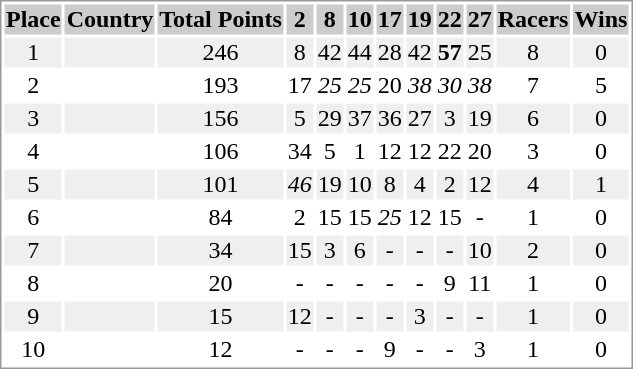<table border="0" style="border: 1px solid #999; background-color:#FFFFFF; text-align:center">
<tr align="center" bgcolor="#CCCCCC">
<th>Place</th>
<th>Country</th>
<th>Total Points</th>
<th>2</th>
<th>8</th>
<th>10</th>
<th>17</th>
<th>19</th>
<th>22</th>
<th>27</th>
<th>Racers</th>
<th>Wins</th>
</tr>
<tr bgcolor="#EFEFEF">
<td>1</td>
<td align="left"></td>
<td>246</td>
<td>8</td>
<td>42</td>
<td>44</td>
<td>28</td>
<td>42</td>
<td><strong>57</strong></td>
<td>25</td>
<td>8</td>
<td>0</td>
</tr>
<tr>
<td>2</td>
<td align="left"></td>
<td>193</td>
<td>17</td>
<td><em>25</em></td>
<td><em>25</em></td>
<td>20</td>
<td><em>38</em></td>
<td><em>30</em></td>
<td><em>38</em></td>
<td>7</td>
<td>5</td>
</tr>
<tr bgcolor="#EFEFEF">
<td>3</td>
<td align="left"></td>
<td>156</td>
<td>5</td>
<td>29</td>
<td>37</td>
<td>36</td>
<td>27</td>
<td>3</td>
<td>19</td>
<td>6</td>
<td>0</td>
</tr>
<tr>
<td>4</td>
<td align="left"></td>
<td>106</td>
<td>34</td>
<td>5</td>
<td>1</td>
<td>12</td>
<td>12</td>
<td>22</td>
<td>20</td>
<td>3</td>
<td>0</td>
</tr>
<tr bgcolor="#EFEFEF">
<td>5</td>
<td align="left"></td>
<td>101</td>
<td><em>46</em></td>
<td>19</td>
<td>10</td>
<td>8</td>
<td>4</td>
<td>2</td>
<td>12</td>
<td>4</td>
<td>1</td>
</tr>
<tr>
<td>6</td>
<td align="left"></td>
<td>84</td>
<td>2</td>
<td>15</td>
<td>15</td>
<td><em>25</em></td>
<td>12</td>
<td>15</td>
<td>-</td>
<td>1</td>
<td>0</td>
</tr>
<tr bgcolor="#EFEFEF">
<td>7</td>
<td align="left"></td>
<td>34</td>
<td>15</td>
<td>3</td>
<td>6</td>
<td>-</td>
<td>-</td>
<td>-</td>
<td>10</td>
<td>2</td>
<td>0</td>
</tr>
<tr>
<td>8</td>
<td align="left"></td>
<td>20</td>
<td>-</td>
<td>-</td>
<td>-</td>
<td>-</td>
<td>-</td>
<td>9</td>
<td>11</td>
<td>1</td>
<td>0</td>
</tr>
<tr bgcolor="#EFEFEF">
<td>9</td>
<td align="left"></td>
<td>15</td>
<td>12</td>
<td>-</td>
<td>-</td>
<td>-</td>
<td>3</td>
<td>-</td>
<td>-</td>
<td>1</td>
<td>0</td>
</tr>
<tr>
<td>10</td>
<td align="left"></td>
<td>12</td>
<td>-</td>
<td>-</td>
<td>-</td>
<td>9</td>
<td>-</td>
<td>-</td>
<td>3</td>
<td>1</td>
<td>0</td>
</tr>
</table>
